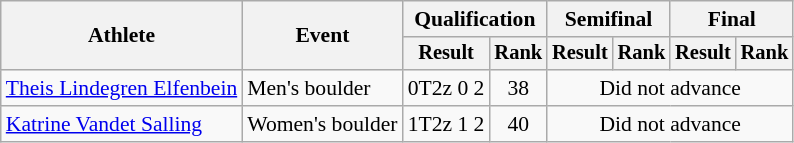<table class=wikitable style=font-size:90% align=center>
<tr>
<th rowspan=2>Athlete</th>
<th rowspan=2>Event</th>
<th colspan=2>Qualification</th>
<th colspan=2>Semifinal</th>
<th colspan=2>Final</th>
</tr>
<tr style=font-size:95%>
<th>Result</th>
<th>Rank</th>
<th>Result</th>
<th>Rank</th>
<th>Result</th>
<th>Rank</th>
</tr>
<tr align=center>
<td align=left><a href='#'>Theis Lindegren Elfenbein</a></td>
<td align=left>Men's boulder</td>
<td>0T2z 0 2</td>
<td>38</td>
<td colspan=4>Did not advance</td>
</tr>
<tr align=center>
<td align=left><a href='#'>Katrine Vandet Salling</a></td>
<td align=left>Women's boulder</td>
<td>1T2z 1 2</td>
<td>40</td>
<td colspan=4>Did not advance</td>
</tr>
</table>
